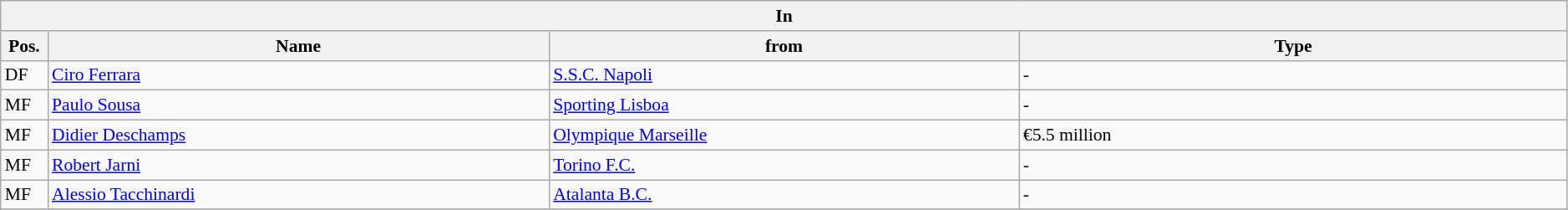<table class="wikitable" style="font-size:90%;width:99%;">
<tr>
<th colspan="4">In</th>
</tr>
<tr>
<th width=3%>Pos.</th>
<th width=32%>Name</th>
<th width=30%>from</th>
<th width=35%>Type</th>
</tr>
<tr>
<td>DF</td>
<td><a href='#'>Ciro Ferrara</a></td>
<td><a href='#'>S.S.C. Napoli</a></td>
<td>-</td>
</tr>
<tr>
<td>MF</td>
<td><a href='#'>Paulo Sousa</a></td>
<td><a href='#'>Sporting Lisboa</a></td>
<td>-</td>
</tr>
<tr>
<td>MF</td>
<td><a href='#'>Didier Deschamps</a></td>
<td><a href='#'>Olympique Marseille</a></td>
<td>€5.5 million</td>
</tr>
<tr>
<td>MF</td>
<td><a href='#'>Robert Jarni</a></td>
<td><a href='#'>Torino F.C.</a></td>
<td>-</td>
</tr>
<tr>
<td>MF</td>
<td><a href='#'>Alessio Tacchinardi</a></td>
<td><a href='#'>Atalanta B.C.</a></td>
<td>-</td>
</tr>
<tr>
</tr>
</table>
